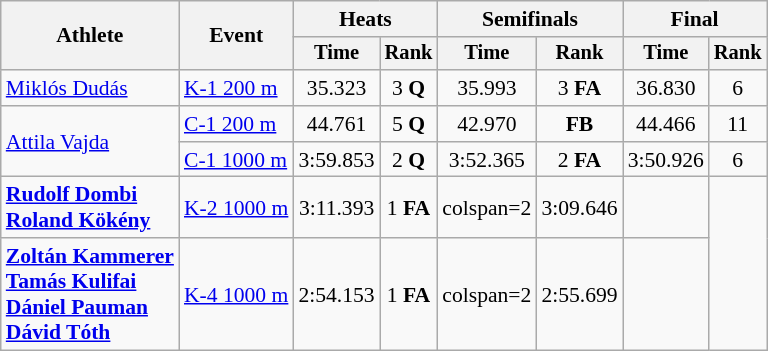<table class=wikitable style="font-size:90%;">
<tr>
<th rowspan=2>Athlete</th>
<th rowspan=2>Event</th>
<th colspan=2>Heats</th>
<th colspan=2>Semifinals</th>
<th colspan=2>Final</th>
</tr>
<tr style="font-size:95%">
<th>Time</th>
<th>Rank</th>
<th>Time</th>
<th>Rank</th>
<th>Time</th>
<th>Rank</th>
</tr>
<tr align=center>
<td align=left><a href='#'>Miklós Dudás</a></td>
<td align=left><a href='#'>K-1 200 m</a></td>
<td>35.323</td>
<td>3 <strong>Q</strong></td>
<td>35.993</td>
<td>3 <strong>FA</strong></td>
<td>36.830</td>
<td>6</td>
</tr>
<tr align=center>
<td align=left rowspan=2><a href='#'>Attila Vajda</a></td>
<td align=left><a href='#'>C-1 200 m</a></td>
<td>44.761</td>
<td>5 <strong>Q</strong></td>
<td>42.970</td>
<td><strong>FB</strong></td>
<td>44.466</td>
<td>11</td>
</tr>
<tr align=center>
<td align=left><a href='#'>C-1 1000 m</a></td>
<td>3:59.853</td>
<td>2 <strong>Q</strong></td>
<td>3:52.365</td>
<td>2 <strong>FA</strong></td>
<td>3:50.926</td>
<td>6</td>
</tr>
<tr align=center>
<td align=left><strong><a href='#'>Rudolf Dombi</a><br><a href='#'>Roland Kökény</a></strong></td>
<td align=left><a href='#'>K-2 1000 m</a></td>
<td>3:11.393</td>
<td>1 <strong>FA</strong></td>
<td>colspan=2 </td>
<td>3:09.646</td>
<td></td>
</tr>
<tr align=center>
<td align=left><strong><a href='#'>Zoltán Kammerer</a><br><a href='#'>Tamás Kulifai</a><br><a href='#'>Dániel Pauman</a><br><a href='#'>Dávid Tóth</a></strong></td>
<td align=left><a href='#'>K-4 1000 m</a></td>
<td>2:54.153</td>
<td>1 <strong>FA</strong></td>
<td>colspan=2 </td>
<td>2:55.699</td>
<td></td>
</tr>
</table>
